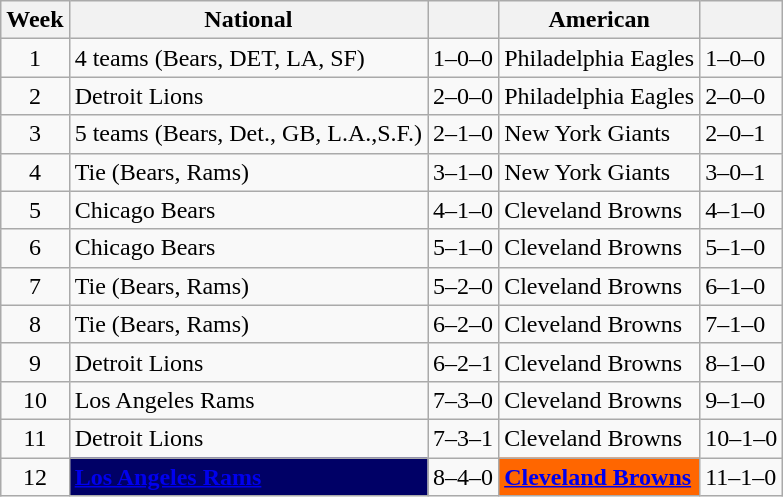<table class="wikitable">
<tr>
<th>Week</th>
<th>National</th>
<th></th>
<th>American</th>
<th></th>
</tr>
<tr>
<td align=center>1</td>
<td>4 teams (Bears, DET, LA, SF)</td>
<td>1–0–0</td>
<td>Philadelphia Eagles</td>
<td>1–0–0</td>
</tr>
<tr>
<td align=center>2</td>
<td>Detroit Lions</td>
<td>2–0–0</td>
<td>Philadelphia Eagles</td>
<td>2–0–0</td>
</tr>
<tr>
<td align=center>3</td>
<td>5 teams (Bears, Det., GB, L.A.,S.F.)</td>
<td>2–1–0</td>
<td>New York Giants</td>
<td>2–0–1</td>
</tr>
<tr>
<td align=center>4</td>
<td>Tie (Bears, Rams)</td>
<td>3–1–0</td>
<td>New York Giants</td>
<td>3–0–1</td>
</tr>
<tr>
<td align=center>5</td>
<td>Chicago Bears</td>
<td>4–1–0</td>
<td>Cleveland Browns</td>
<td>4–1–0</td>
</tr>
<tr>
<td align=center>6</td>
<td>Chicago Bears</td>
<td>5–1–0</td>
<td>Cleveland Browns</td>
<td>5–1–0</td>
</tr>
<tr>
<td align=center>7</td>
<td>Tie (Bears, Rams)</td>
<td>5–2–0</td>
<td>Cleveland Browns</td>
<td>6–1–0</td>
</tr>
<tr>
<td align=center>8</td>
<td>Tie (Bears, Rams)</td>
<td>6–2–0</td>
<td>Cleveland Browns</td>
<td>7–1–0</td>
</tr>
<tr>
<td align=center>9</td>
<td>Detroit Lions</td>
<td>6–2–1</td>
<td>Cleveland Browns</td>
<td>8–1–0</td>
</tr>
<tr>
<td align=center>10</td>
<td>Los Angeles Rams</td>
<td>7–3–0</td>
<td>Cleveland Browns</td>
<td>9–1–0</td>
</tr>
<tr>
<td align=center>11</td>
<td>Detroit Lions</td>
<td>7–3–1</td>
<td>Cleveland Browns</td>
<td>10–1–0</td>
</tr>
<tr>
<td align=center>12</td>
<td bgcolor="#000066"><strong><a href='#'><span>Los Angeles Rams</span></a></strong></td>
<td>8–4–0</td>
<td bgcolor="#FF6600"><strong><a href='#'><span>Cleveland Browns</span></a></strong></td>
<td>11–1–0</td>
</tr>
</table>
